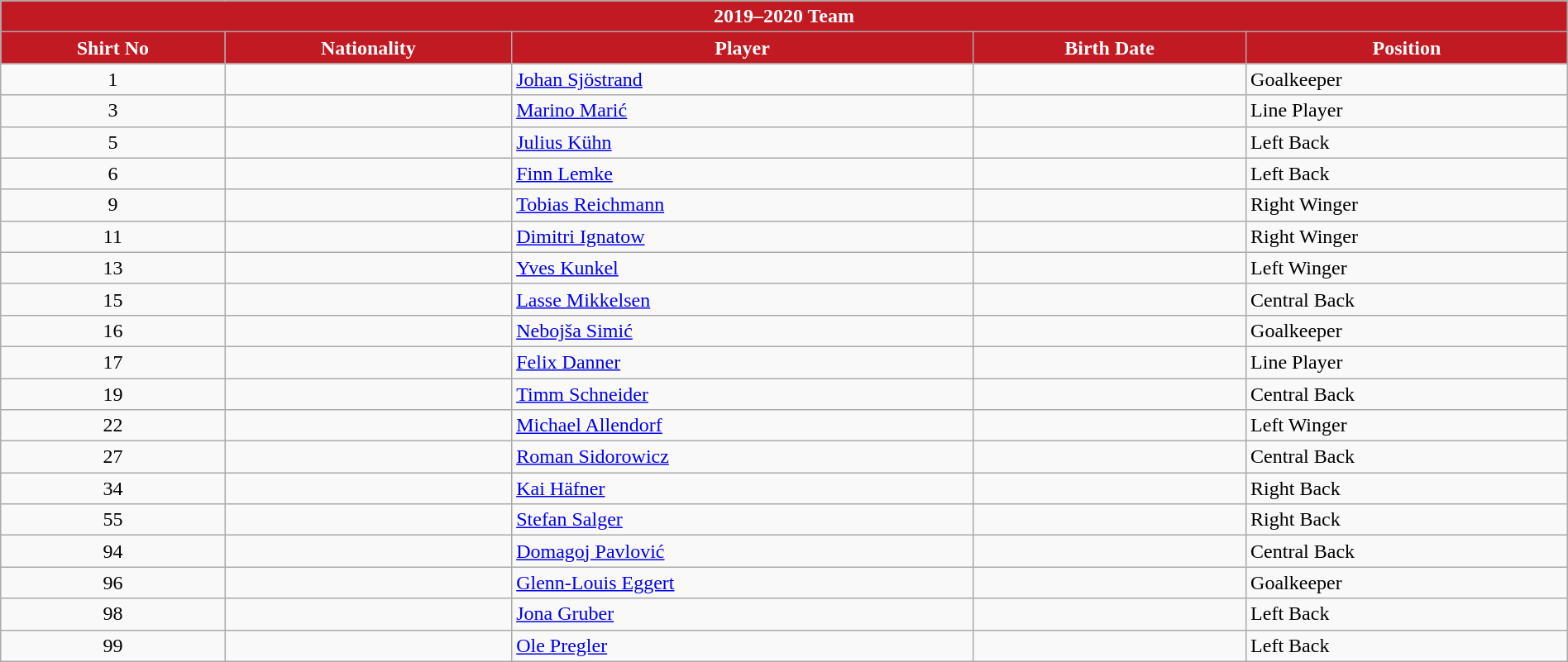<table class="wikitable collapsible collapsed" style="width:100%;">
<tr>
<th colspan=5 style="background-color:#C11A23;color:white;text-align:center;"><strong>2019–2020 Team</strong></th>
</tr>
<tr>
<th style="color:white; background:#C11A23">Shirt No</th>
<th style="color:white; background:#C11A23">Nationality</th>
<th style="color:white; background:#C11A23">Player</th>
<th style="color:white; background:#C11A23">Birth Date</th>
<th style="color:white; background:#C11A23">Position</th>
</tr>
<tr>
<td align=center>1</td>
<td></td>
<td><a href='#'>Johan Sjöstrand</a></td>
<td></td>
<td>Goalkeeper</td>
</tr>
<tr>
<td align=center>3</td>
<td></td>
<td><a href='#'>Marino Marić</a></td>
<td></td>
<td>Line Player</td>
</tr>
<tr>
<td align=center>5</td>
<td></td>
<td><a href='#'>Julius Kühn</a></td>
<td></td>
<td>Left Back</td>
</tr>
<tr>
<td align=center>6</td>
<td></td>
<td><a href='#'>Finn Lemke</a></td>
<td></td>
<td>Left Back</td>
</tr>
<tr>
<td align=center>9</td>
<td></td>
<td><a href='#'>Tobias Reichmann</a></td>
<td></td>
<td>Right Winger</td>
</tr>
<tr>
<td align=center>11</td>
<td></td>
<td><a href='#'>Dimitri Ignatow</a></td>
<td></td>
<td>Right Winger</td>
</tr>
<tr>
<td align=center>13</td>
<td></td>
<td><a href='#'>Yves Kunkel</a></td>
<td></td>
<td>Left Winger</td>
</tr>
<tr>
<td align=center>15</td>
<td></td>
<td><a href='#'>Lasse Mikkelsen</a></td>
<td></td>
<td>Central Back</td>
</tr>
<tr>
<td align=center>16</td>
<td></td>
<td><a href='#'>Nebojša Simić</a></td>
<td></td>
<td>Goalkeeper</td>
</tr>
<tr>
<td align=center>17</td>
<td></td>
<td><a href='#'>Felix Danner</a></td>
<td></td>
<td>Line Player</td>
</tr>
<tr>
<td align=center>19</td>
<td></td>
<td><a href='#'>Timm Schneider</a></td>
<td></td>
<td>Central Back</td>
</tr>
<tr>
<td align=center>22</td>
<td></td>
<td><a href='#'>Michael Allendorf</a></td>
<td></td>
<td>Left Winger</td>
</tr>
<tr>
<td align=center>27</td>
<td></td>
<td><a href='#'>Roman Sidorowicz</a></td>
<td></td>
<td>Central Back</td>
</tr>
<tr>
<td align=center>34</td>
<td></td>
<td><a href='#'>Kai Häfner</a></td>
<td></td>
<td>Right Back</td>
</tr>
<tr>
<td align=center>55</td>
<td></td>
<td><a href='#'>Stefan Salger</a></td>
<td></td>
<td>Right Back</td>
</tr>
<tr>
<td align=center>94</td>
<td></td>
<td><a href='#'>Domagoj Pavlović</a></td>
<td></td>
<td>Central Back</td>
</tr>
<tr>
<td align=center>96</td>
<td></td>
<td><a href='#'>Glenn-Louis Eggert</a></td>
<td></td>
<td>Goalkeeper</td>
</tr>
<tr>
<td align=center>98</td>
<td></td>
<td><a href='#'>Jona Gruber</a></td>
<td></td>
<td>Left Back</td>
</tr>
<tr>
<td align=center>99</td>
<td></td>
<td><a href='#'>Ole Pregler</a></td>
<td></td>
<td>Left Back</td>
</tr>
</table>
